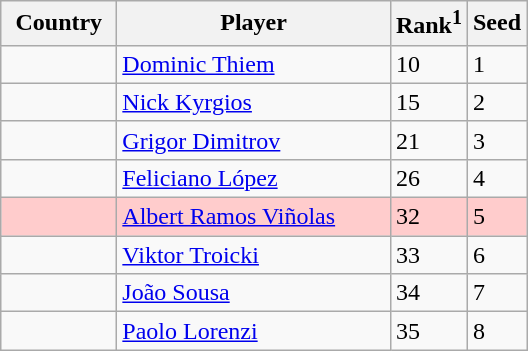<table class="sortable wikitable">
<tr>
<th width=70>Country</th>
<th width=175>Player</th>
<th>Rank<sup>1</sup></th>
<th>Seed</th>
</tr>
<tr>
<td></td>
<td><a href='#'>Dominic Thiem</a></td>
<td>10</td>
<td>1</td>
</tr>
<tr>
<td></td>
<td><a href='#'>Nick Kyrgios</a></td>
<td>15</td>
<td>2</td>
</tr>
<tr>
<td></td>
<td><a href='#'>Grigor Dimitrov</a></td>
<td>21</td>
<td>3</td>
</tr>
<tr>
<td></td>
<td><a href='#'>Feliciano López</a></td>
<td>26</td>
<td>4</td>
</tr>
<tr style="background:#fcc;">
<td></td>
<td><a href='#'>Albert Ramos Viñolas</a></td>
<td>32</td>
<td>5</td>
</tr>
<tr>
<td></td>
<td><a href='#'>Viktor Troicki</a></td>
<td>33</td>
<td>6</td>
</tr>
<tr>
<td></td>
<td><a href='#'>João Sousa</a></td>
<td>34</td>
<td>7</td>
</tr>
<tr>
<td></td>
<td><a href='#'>Paolo Lorenzi</a></td>
<td>35</td>
<td>8</td>
</tr>
</table>
